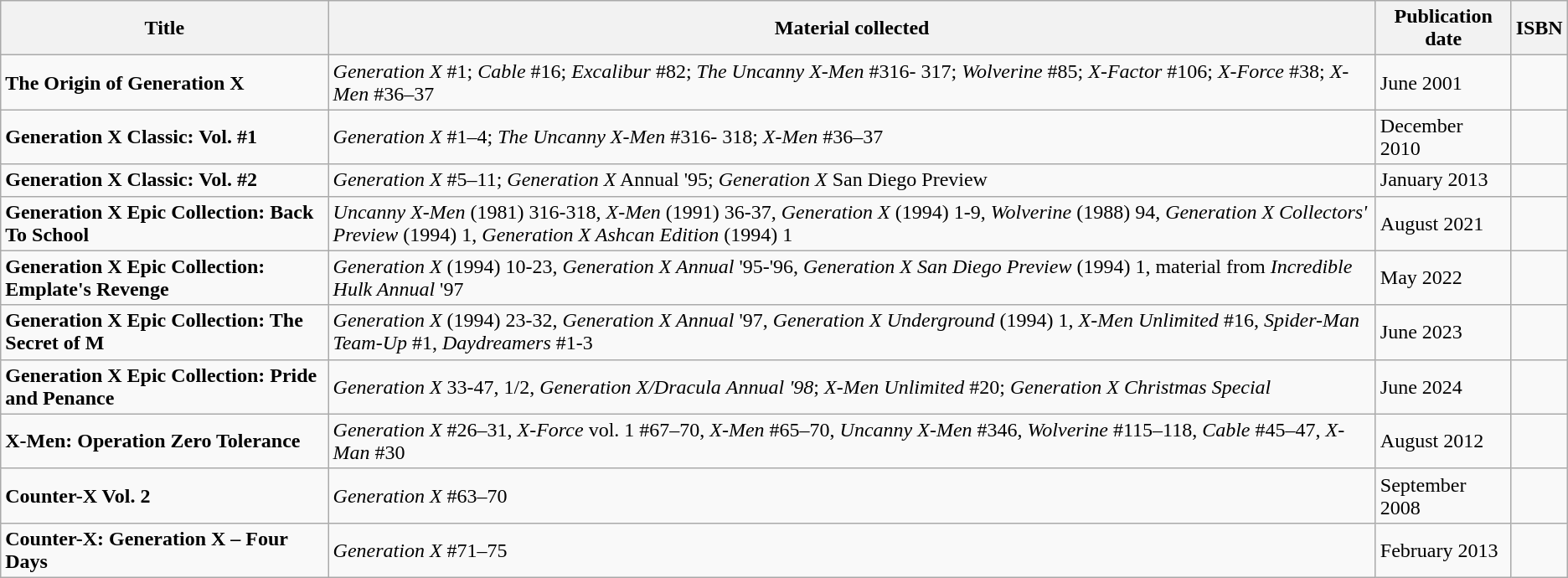<table class="wikitable">
<tr>
<th>Title</th>
<th>Material collected</th>
<th>Publication date</th>
<th>ISBN</th>
</tr>
<tr>
<td><strong>The Origin of Generation X</strong></td>
<td><em> Generation X</em> #1; <em>Cable</em> #16; <em>Excalibur</em> #82; <em>The Uncanny X-Men</em> #316- 317; <em>Wolverine</em> #85; <em>X-Factor</em> #106; <em>X-Force</em> #38; <em>X-Men</em> #36–37</td>
<td>June 2001</td>
<td></td>
</tr>
<tr>
<td><strong>Generation X Classic: Vol. #1</strong></td>
<td><em> Generation X</em> #1–4; <em>The Uncanny X-Men</em> #316- 318; <em>X-Men</em> #36–37</td>
<td>December 2010</td>
<td></td>
</tr>
<tr>
<td><strong>Generation X Classic: Vol. #2</strong></td>
<td><em> Generation X</em> #5–11; <em>Generation X</em> Annual '95; <em>Generation X</em> San Diego Preview</td>
<td>January 2013</td>
<td></td>
</tr>
<tr>
<td><strong>Generation X Epic Collection: Back To School</strong></td>
<td><em>Uncanny X-Men</em> (1981) 316-318, <em>X-Men</em> (1991) 36-37, <em>Generation X</em> (1994) 1-9, <em>Wolverine</em> (1988) 94, <em>Generation X Collectors' Preview</em> (1994) 1, <em>Generation X Ashcan Edition</em> (1994) 1</td>
<td>August 2021</td>
<td></td>
</tr>
<tr>
<td><strong>Generation X Epic Collection: Emplate's Revenge</strong></td>
<td><em>Generation X</em> (1994) 10-23, <em>Generation X Annual</em> '95-'96, <em>Generation X San Diego Preview</em> (1994) 1, material from <em>Incredible Hulk Annual</em> '97</td>
<td>May 2022</td>
<td></td>
</tr>
<tr>
<td><strong>Generation X Epic Collection: The Secret of M</strong></td>
<td><em>Generation X</em> (1994) 23-32, <em>Generation X Annual</em> '97, <em>Generation X Underground</em> (1994) 1, <em>X-Men Unlimited</em> #16, <em>Spider-Man Team-Up</em> #1, <em>Daydreamers</em> #1-3</td>
<td>June 2023</td>
<td></td>
</tr>
<tr>
<td><strong>Generation X Epic Collection: Pride and Penance</strong></td>
<td><em>Generation X</em> 33-47, 1/2, <em>Generation X/Dracula</em> <em>Annual '98</em>; <em>X-Men Unlimited</em> #20; <em>Generation X Christmas Special</em></td>
<td>June 2024</td>
<td></td>
</tr>
<tr>
<td><strong>X-Men: Operation Zero Tolerance</strong></td>
<td><em>Generation X</em> #26–31, <em>X-Force</em> vol. 1 #67–70, <em>X-Men</em> #65–70, <em>Uncanny X-Men</em> #346, <em>Wolverine</em> #115–118, <em>Cable</em> #45–47, <em>X-Man</em> #30</td>
<td>August 2012</td>
<td></td>
</tr>
<tr>
<td><strong>Counter-X Vol. 2</strong></td>
<td><em>Generation X</em> #63–70</td>
<td>September 2008</td>
<td></td>
</tr>
<tr>
<td><strong>Counter-X: Generation X – Four Days </strong></td>
<td><em>Generation X</em> #71–75</td>
<td>February 2013</td>
<td></td>
</tr>
</table>
